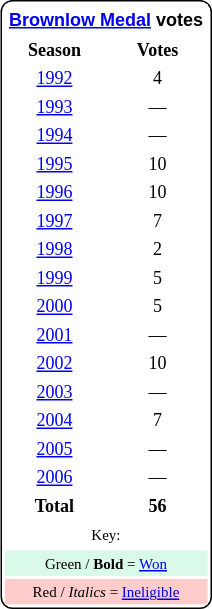<table table style="margin-right: 4px; margin-top: 8px; float: right; border: 1px #000000 solid; border-radius: 8px; background: #FFFFFF; font-family: Verdana; font-size: 9pt; text-align: center;">
<tr style="background:#FFFFFF;">
<td colspan=2; style="padding: 3px; margin-bottom: -3px; margin-top: 2px; font-family: Arial; background:#FFFFFF;"><strong><a href='#'>Brownlow Medal</a> votes</strong></td>
</tr>
<tr>
<th width=50%>Season</th>
<th width=50%>Votes</th>
</tr>
<tr>
<td><a href='#'>1992</a></td>
<td>4</td>
</tr>
<tr>
<td><a href='#'>1993</a></td>
<td>—</td>
</tr>
<tr>
<td><a href='#'>1994</a></td>
<td>—</td>
</tr>
<tr>
<td><a href='#'>1995</a></td>
<td>10</td>
</tr>
<tr>
<td><a href='#'>1996</a></td>
<td>10</td>
</tr>
<tr>
<td><a href='#'>1997</a></td>
<td>7</td>
</tr>
<tr>
<td><a href='#'>1998</a></td>
<td>2</td>
</tr>
<tr>
<td><a href='#'>1999</a></td>
<td>5</td>
</tr>
<tr>
<td><a href='#'>2000</a></td>
<td>5</td>
</tr>
<tr>
<td><a href='#'>2001</a></td>
<td>—</td>
</tr>
<tr>
<td><a href='#'>2002</a></td>
<td>10</td>
</tr>
<tr>
<td><a href='#'>2003</a></td>
<td>—</td>
</tr>
<tr>
<td><a href='#'>2004</a></td>
<td>7</td>
</tr>
<tr>
<td><a href='#'>2005</a></td>
<td>—</td>
</tr>
<tr>
<td><a href='#'>2006</a></td>
<td>—</td>
</tr>
<tr>
<td><strong>Total</strong></td>
<td><strong>56</strong></td>
</tr>
<tr>
<td colspan=2><small>Key:</small></td>
</tr>
<tr style="background-color:#d9f9e9; border:1px solid #aaaaaa; width:2em;">
<td colspan=2><small>Green / <strong>Bold</strong> = <a href='#'>Won</a></small></td>
</tr>
<tr style="background-color:#FFCCCC; border:1px solid #aaaaaa; width:2em;">
<td colspan=2><small>Red / <em>Italics</em> = <a href='#'>Ineligible</a></small></td>
</tr>
</table>
